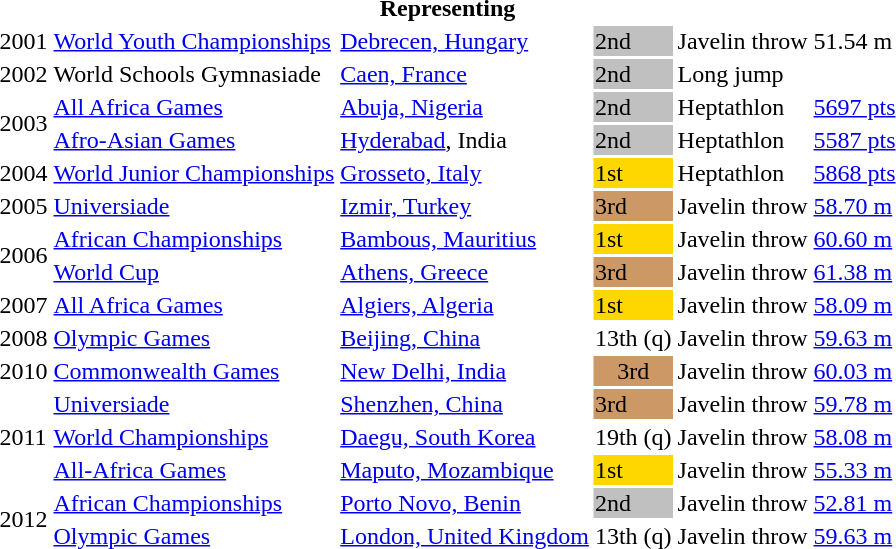<table>
<tr>
<th colspan="6">Representing </th>
</tr>
<tr>
<td>2001</td>
<td><a href='#'>World Youth Championships</a></td>
<td><a href='#'>Debrecen, Hungary</a></td>
<td bgcolor="silver">2nd</td>
<td>Javelin throw</td>
<td>51.54 m</td>
</tr>
<tr>
<td>2002</td>
<td>World Schools Gymnasiade</td>
<td><a href='#'>Caen, France</a></td>
<td bgcolor="silver">2nd</td>
<td>Long jump</td>
<td></td>
</tr>
<tr>
<td rowspan=2>2003</td>
<td><a href='#'>All Africa Games</a></td>
<td><a href='#'>Abuja, Nigeria</a></td>
<td bgcolor="silver">2nd</td>
<td>Heptathlon</td>
<td><a href='#'>5697 pts</a></td>
</tr>
<tr>
<td><a href='#'>Afro-Asian Games</a></td>
<td><a href='#'>Hyderabad</a>, India</td>
<td bgcolor="silver">2nd</td>
<td>Heptathlon</td>
<td><a href='#'>5587 pts</a></td>
</tr>
<tr>
<td>2004</td>
<td><a href='#'>World Junior Championships</a></td>
<td><a href='#'>Grosseto, Italy</a></td>
<td bgcolor="gold">1st</td>
<td>Heptathlon</td>
<td><a href='#'>5868 pts</a></td>
</tr>
<tr>
<td>2005</td>
<td><a href='#'>Universiade</a></td>
<td><a href='#'>Izmir, Turkey</a></td>
<td bgcolor="cc9966">3rd</td>
<td>Javelin throw</td>
<td><a href='#'>58.70 m</a></td>
</tr>
<tr>
<td rowspan=2>2006</td>
<td><a href='#'>African Championships</a></td>
<td><a href='#'>Bambous, Mauritius</a></td>
<td bgcolor="gold">1st</td>
<td>Javelin throw</td>
<td><a href='#'>60.60 m</a></td>
</tr>
<tr>
<td><a href='#'>World Cup</a></td>
<td><a href='#'>Athens, Greece</a></td>
<td bgcolor="cc9966">3rd</td>
<td>Javelin throw</td>
<td><a href='#'>61.38 m</a></td>
</tr>
<tr>
<td>2007</td>
<td><a href='#'>All Africa Games</a></td>
<td><a href='#'>Algiers, Algeria</a></td>
<td bgcolor="gold">1st</td>
<td>Javelin throw</td>
<td><a href='#'>58.09 m</a></td>
</tr>
<tr>
<td>2008</td>
<td><a href='#'>Olympic Games</a></td>
<td><a href='#'>Beijing, China</a></td>
<td>13th (q)</td>
<td>Javelin throw</td>
<td><a href='#'>59.63 m</a></td>
</tr>
<tr>
<td>2010</td>
<td><a href='#'>Commonwealth Games</a></td>
<td><a href='#'>New Delhi, India</a></td>
<td bgcolor="cc9966" align="center">3rd</td>
<td>Javelin throw</td>
<td><a href='#'>60.03 m</a></td>
</tr>
<tr>
<td rowspan=3>2011</td>
<td><a href='#'>Universiade</a></td>
<td><a href='#'>Shenzhen, China</a></td>
<td bgcolor="cc9966">3rd</td>
<td>Javelin throw</td>
<td><a href='#'>59.78 m</a></td>
</tr>
<tr>
<td><a href='#'>World Championships</a></td>
<td><a href='#'>Daegu, South Korea</a></td>
<td>19th (q)</td>
<td>Javelin throw</td>
<td><a href='#'>58.08 m</a></td>
</tr>
<tr>
<td><a href='#'>All-Africa Games</a></td>
<td><a href='#'>Maputo, Mozambique</a></td>
<td bgcolor="gold">1st</td>
<td>Javelin throw</td>
<td><a href='#'>55.33 m</a></td>
</tr>
<tr>
<td rowspan=2>2012</td>
<td><a href='#'>African Championships</a></td>
<td><a href='#'>Porto Novo, Benin</a></td>
<td bgcolor="silver">2nd</td>
<td>Javelin throw</td>
<td><a href='#'>52.81 m</a></td>
</tr>
<tr>
<td><a href='#'>Olympic Games</a></td>
<td><a href='#'>London, United Kingdom</a></td>
<td>13th (q)</td>
<td>Javelin throw</td>
<td><a href='#'>59.63 m</a></td>
</tr>
</table>
